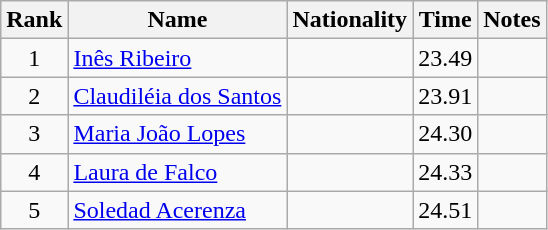<table class="wikitable sortable" style="text-align:center">
<tr>
<th>Rank</th>
<th>Name</th>
<th>Nationality</th>
<th>Time</th>
<th>Notes</th>
</tr>
<tr>
<td align=center>1</td>
<td align=left><a href='#'>Inês Ribeiro</a></td>
<td align=left></td>
<td>23.49</td>
<td></td>
</tr>
<tr>
<td align=center>2</td>
<td align=left><a href='#'>Claudiléia dos Santos</a></td>
<td align=left></td>
<td>23.91</td>
<td></td>
</tr>
<tr>
<td align=center>3</td>
<td align=left><a href='#'>Maria João Lopes</a></td>
<td align=left></td>
<td>24.30</td>
<td></td>
</tr>
<tr>
<td align=center>4</td>
<td align=left><a href='#'>Laura de Falco</a></td>
<td align=left></td>
<td>24.33</td>
<td></td>
</tr>
<tr>
<td align=center>5</td>
<td align=left><a href='#'>Soledad Acerenza</a></td>
<td align=left></td>
<td>24.51</td>
<td></td>
</tr>
</table>
